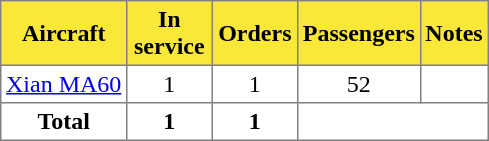<table class="toccolours" border="1" cellpadding="3" style="border-collapse:collapse">
<tr bgcolor=#FBE737>
<th rowspan="1">Aircraft</th>
<th rowspan="1" style="width:50px;">In service</th>
<th rowspan="1" style="width:50px;">Orders</th>
<th colspan="1">Passengers</th>
<th rowspan="1">Notes</th>
</tr>
<tr>
<td><a href='#'>Xian MA60</a></td>
<td align=center>1</td>
<td align=center>1</td>
<td align=center>52</td>
<td></td>
</tr>
<tr>
<th>Total</th>
<th>1</th>
<th>1</th>
<th colspan="3"></th>
</tr>
</table>
